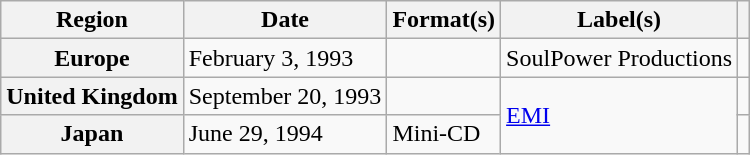<table class="wikitable plainrowheaders">
<tr>
<th scope="col">Region</th>
<th scope="col">Date</th>
<th scope="col">Format(s)</th>
<th scope="col">Label(s)</th>
<th scope="col"></th>
</tr>
<tr>
<th scope="row">Europe</th>
<td>February 3, 1993</td>
<td></td>
<td>SoulPower Productions</td>
<td></td>
</tr>
<tr>
<th scope="row">United Kingdom</th>
<td>September 20, 1993</td>
<td></td>
<td rowspan="2"><a href='#'>EMI</a></td>
<td></td>
</tr>
<tr>
<th scope="row">Japan</th>
<td>June 29, 1994</td>
<td>Mini-CD</td>
<td></td>
</tr>
</table>
